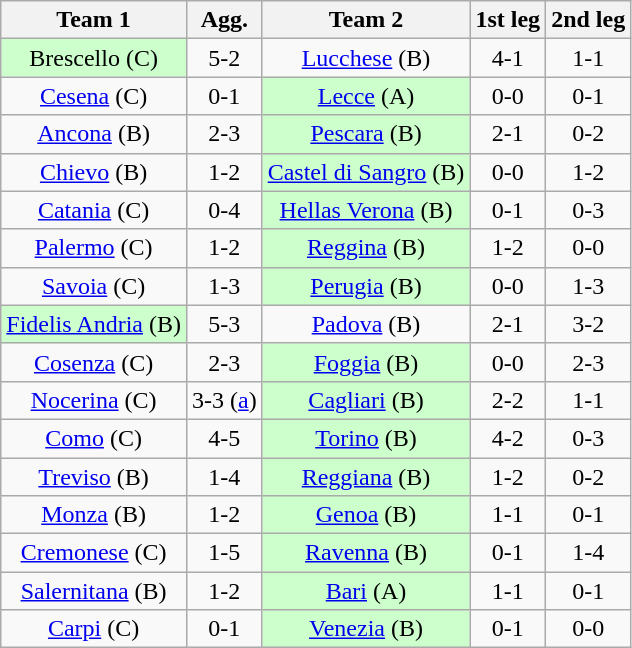<table class="wikitable" style="text-align: center">
<tr>
<th>Team 1</th>
<th>Agg.</th>
<th>Team 2</th>
<th>1st leg</th>
<th>2nd leg</th>
</tr>
<tr>
<td bgcolor="ccffcc">Brescello (C)</td>
<td>5-2</td>
<td><a href='#'>Lucchese</a> (B)</td>
<td>4-1</td>
<td>1-1</td>
</tr>
<tr>
<td><a href='#'>Cesena</a> (C)</td>
<td>0-1</td>
<td bgcolor="ccffcc"><a href='#'>Lecce</a> (A)</td>
<td>0-0</td>
<td>0-1</td>
</tr>
<tr>
<td><a href='#'>Ancona</a> (B)</td>
<td>2-3</td>
<td bgcolor="ccffcc"><a href='#'>Pescara</a> (B)</td>
<td>2-1</td>
<td>0-2</td>
</tr>
<tr>
<td><a href='#'>Chievo</a> (B)</td>
<td>1-2</td>
<td bgcolor="ccffcc"><a href='#'>Castel di Sangro</a> (B)</td>
<td>0-0</td>
<td>1-2</td>
</tr>
<tr>
<td><a href='#'>Catania</a> (C)</td>
<td>0-4</td>
<td bgcolor="ccffcc"><a href='#'>Hellas Verona</a> (B)</td>
<td>0-1</td>
<td>0-3</td>
</tr>
<tr>
<td><a href='#'>Palermo</a> (C)</td>
<td>1-2</td>
<td bgcolor="ccffcc"><a href='#'>Reggina</a> (B)</td>
<td>1-2</td>
<td>0-0</td>
</tr>
<tr>
<td><a href='#'>Savoia</a> (C)</td>
<td>1-3</td>
<td bgcolor="ccffcc"><a href='#'>Perugia</a> (B)</td>
<td>0-0</td>
<td>1-3</td>
</tr>
<tr>
<td bgcolor="ccffcc"><a href='#'>Fidelis Andria</a> (B)</td>
<td>5-3</td>
<td><a href='#'>Padova</a> (B)</td>
<td>2-1</td>
<td>3-2</td>
</tr>
<tr>
<td><a href='#'>Cosenza</a> (C)</td>
<td>2-3</td>
<td bgcolor="ccffcc"><a href='#'>Foggia</a> (B)</td>
<td>0-0</td>
<td>2-3</td>
</tr>
<tr>
<td><a href='#'>Nocerina</a> (C)</td>
<td>3-3 (<a href='#'>a</a>)</td>
<td bgcolor="ccffcc"><a href='#'>Cagliari</a> (B)</td>
<td>2-2</td>
<td>1-1</td>
</tr>
<tr>
<td><a href='#'>Como</a> (C)</td>
<td>4-5</td>
<td bgcolor="ccffcc"><a href='#'>Torino</a> (B)</td>
<td>4-2</td>
<td>0-3</td>
</tr>
<tr>
<td><a href='#'>Treviso</a> (B)</td>
<td>1-4</td>
<td bgcolor="ccffcc"><a href='#'>Reggiana</a> (B)</td>
<td>1-2</td>
<td>0-2</td>
</tr>
<tr>
<td><a href='#'>Monza</a> (B)</td>
<td>1-2</td>
<td bgcolor="ccffcc"><a href='#'>Genoa</a> (B)</td>
<td>1-1</td>
<td>0-1</td>
</tr>
<tr>
<td><a href='#'>Cremonese</a> (C)</td>
<td>1-5</td>
<td bgcolor="ccffcc"><a href='#'>Ravenna</a> (B)</td>
<td>0-1</td>
<td>1-4</td>
</tr>
<tr>
<td><a href='#'>Salernitana</a> (B)</td>
<td>1-2</td>
<td bgcolor="ccffcc"><a href='#'>Bari</a> (A)</td>
<td>1-1</td>
<td>0-1</td>
</tr>
<tr>
<td><a href='#'>Carpi</a> (C)</td>
<td>0-1</td>
<td bgcolor="ccffcc"><a href='#'>Venezia</a> (B)</td>
<td>0-1</td>
<td>0-0</td>
</tr>
</table>
